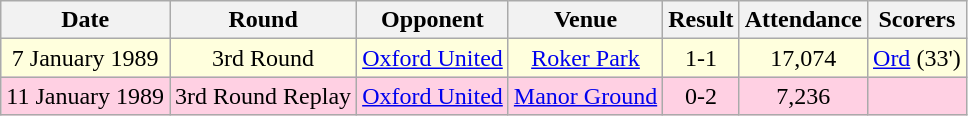<table class="wikitable sortable" style="font-size:100%; text-align:center">
<tr>
<th>Date</th>
<th>Round</th>
<th>Opponent</th>
<th>Venue</th>
<th>Result</th>
<th>Attendance</th>
<th>Scorers</th>
</tr>
<tr style="background-color: #ffffdd;">
<td>7 January 1989</td>
<td>3rd Round</td>
<td><a href='#'>Oxford United</a></td>
<td><a href='#'>Roker Park</a></td>
<td>1-1</td>
<td>17,074</td>
<td><a href='#'>Ord</a> (33')</td>
</tr>
<tr style="background-color: #ffd0e3;">
<td>11 January 1989</td>
<td>3rd Round Replay</td>
<td><a href='#'>Oxford United</a></td>
<td><a href='#'>Manor Ground</a></td>
<td>0-2</td>
<td>7,236</td>
<td></td>
</tr>
</table>
